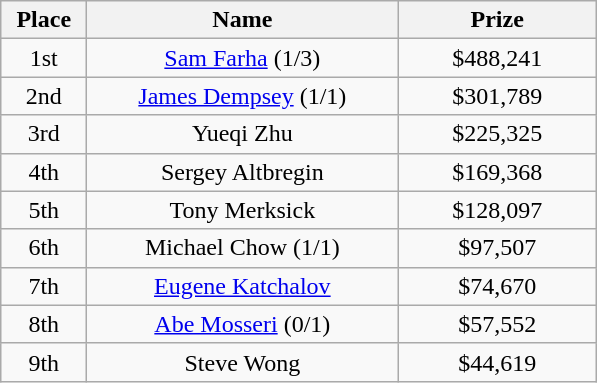<table class="wikitable">
<tr>
<th width="50">Place</th>
<th width="200">Name</th>
<th width="125">Prize</th>
</tr>
<tr>
<td align = "center">1st</td>
<td align = "center"><a href='#'>Sam Farha</a> (1/3)</td>
<td align = "center">$488,241</td>
</tr>
<tr>
<td align = "center">2nd</td>
<td align = "center"><a href='#'>James Dempsey</a> (1/1)</td>
<td align = "center">$301,789</td>
</tr>
<tr>
<td align = "center">3rd</td>
<td align = "center">Yueqi Zhu</td>
<td align = "center">$225,325</td>
</tr>
<tr>
<td align = "center">4th</td>
<td align = "center">Sergey Altbregin</td>
<td align = "center">$169,368</td>
</tr>
<tr>
<td align = "center">5th</td>
<td align = "center">Tony Merksick</td>
<td align = "center">$128,097</td>
</tr>
<tr>
<td align = "center">6th</td>
<td align = "center">Michael Chow (1/1)</td>
<td align = "center">$97,507</td>
</tr>
<tr>
<td align = "center">7th</td>
<td align = "center"><a href='#'>Eugene Katchalov</a></td>
<td align = "center">$74,670</td>
</tr>
<tr>
<td align = "center">8th</td>
<td align = "center"><a href='#'>Abe Mosseri</a> (0/1)</td>
<td align = "center">$57,552</td>
</tr>
<tr>
<td align = "center">9th</td>
<td align = "center">Steve Wong</td>
<td align = "center">$44,619</td>
</tr>
</table>
